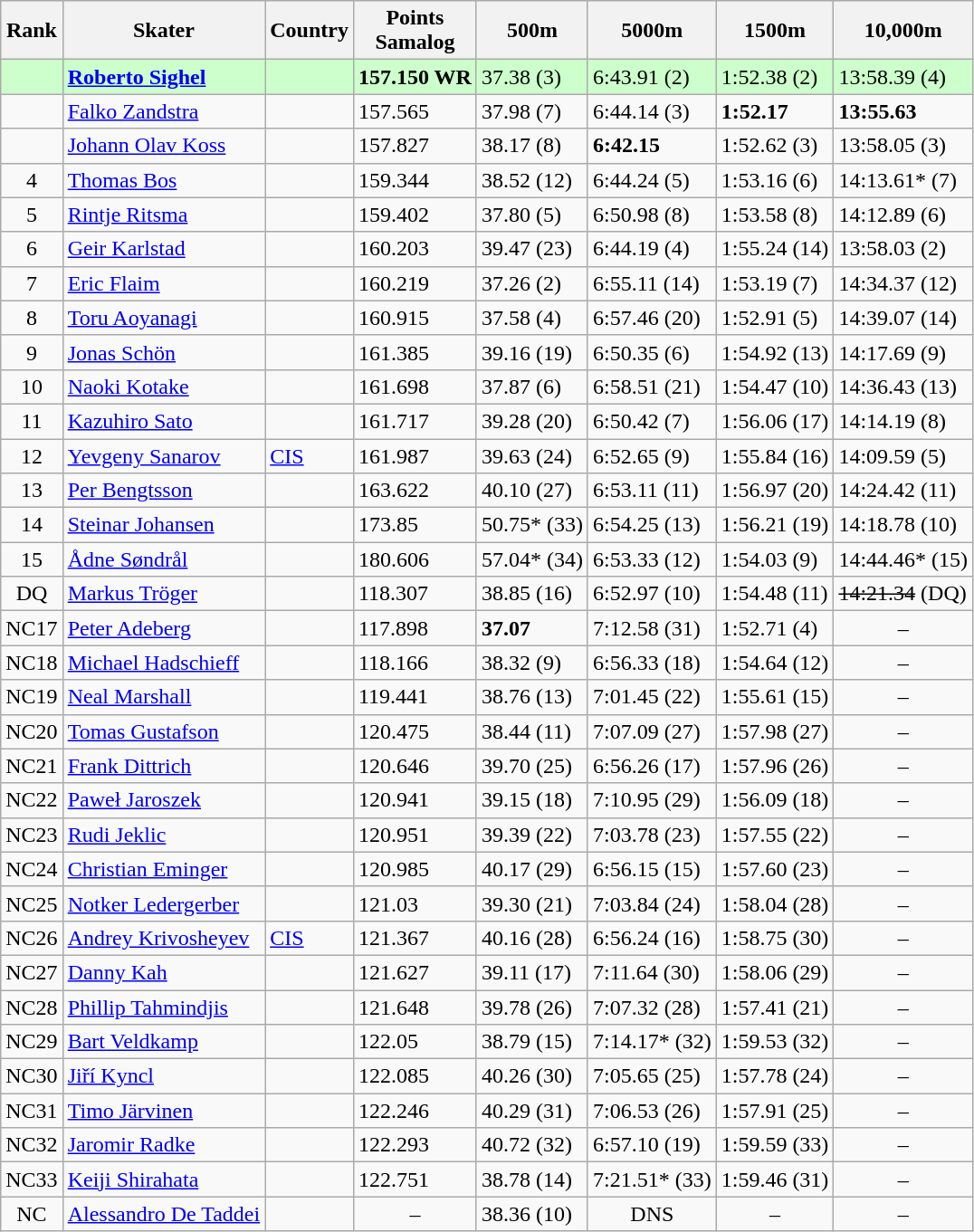<table class="wikitable sortable" style="text-align:left">
<tr>
<th>Rank</th>
<th>Skater</th>
<th>Country</th>
<th>Points <br> Samalog</th>
<th>500m</th>
<th>5000m</th>
<th>1500m</th>
<th>10,000m</th>
</tr>
<tr bgcolor=ccffcc>
<td style="text-align:center"></td>
<td><strong><a href='#'>Roberto Sighel</a></strong></td>
<td></td>
<td><strong>157.150 WR</strong></td>
<td>37.38 (3)</td>
<td>6:43.91 (2)</td>
<td>1:52.38 (2)</td>
<td>13:58.39 (4)</td>
</tr>
<tr>
<td style="text-align:center"></td>
<td><a href='#'>Falko Zandstra</a></td>
<td></td>
<td>157.565</td>
<td>37.98 (7)</td>
<td>6:44.14 (3)</td>
<td><strong>1:52.17</strong> </td>
<td><strong>13:55.63</strong> </td>
</tr>
<tr>
<td style="text-align:center"></td>
<td><a href='#'>Johann Olav Koss</a></td>
<td></td>
<td>157.827</td>
<td>38.17 (8)</td>
<td><strong>6:42.15</strong> </td>
<td>1:52.62 (3)</td>
<td>13:58.05 (3)</td>
</tr>
<tr>
<td style="text-align:center">4</td>
<td><a href='#'>Thomas Bos</a></td>
<td></td>
<td>159.344</td>
<td>38.52 (12)</td>
<td>6:44.24 (5)</td>
<td>1:53.16 (6)</td>
<td>14:13.61* (7)</td>
</tr>
<tr>
<td style="text-align:center">5</td>
<td><a href='#'>Rintje Ritsma</a></td>
<td></td>
<td>159.402</td>
<td>37.80 (5)</td>
<td>6:50.98 (8)</td>
<td>1:53.58 (8)</td>
<td>14:12.89 (6)</td>
</tr>
<tr>
<td style="text-align:center">6</td>
<td><a href='#'>Geir Karlstad</a></td>
<td></td>
<td>160.203</td>
<td>39.47 (23)</td>
<td>6:44.19 (4)</td>
<td>1:55.24 (14)</td>
<td>13:58.03 (2)</td>
</tr>
<tr>
<td style="text-align:center">7</td>
<td><a href='#'>Eric Flaim</a></td>
<td></td>
<td>160.219</td>
<td>37.26 (2)</td>
<td>6:55.11 (14)</td>
<td>1:53.19 (7)</td>
<td>14:34.37 (12)</td>
</tr>
<tr>
<td style="text-align:center">8</td>
<td><a href='#'>Toru Aoyanagi</a></td>
<td></td>
<td>160.915</td>
<td>37.58 (4)</td>
<td>6:57.46 (20)</td>
<td>1:52.91 (5)</td>
<td>14:39.07 (14)</td>
</tr>
<tr>
<td style="text-align:center">9</td>
<td><a href='#'>Jonas Schön</a></td>
<td></td>
<td>161.385</td>
<td>39.16 (19)</td>
<td>6:50.35 (6)</td>
<td>1:54.92 (13)</td>
<td>14:17.69 (9)</td>
</tr>
<tr>
<td style="text-align:center">10</td>
<td><a href='#'>Naoki Kotake</a></td>
<td></td>
<td>161.698</td>
<td>37.87 (6)</td>
<td>6:58.51 (21)</td>
<td>1:54.47 (10)</td>
<td>14:36.43 (13)</td>
</tr>
<tr>
<td style="text-align:center">11</td>
<td><a href='#'>Kazuhiro Sato</a></td>
<td></td>
<td>161.717</td>
<td>39.28 (20)</td>
<td>6:50.42 (7)</td>
<td>1:56.06 (17)</td>
<td>14:14.19 (8)</td>
</tr>
<tr>
<td style="text-align:center">12</td>
<td><a href='#'>Yevgeny Sanarov</a></td>
<td> <a href='#'>CIS</a></td>
<td>161.987</td>
<td>39.63 (24)</td>
<td>6:52.65 (9)</td>
<td>1:55.84 (16)</td>
<td>14:09.59 (5)</td>
</tr>
<tr>
<td style="text-align:center">13</td>
<td><a href='#'>Per Bengtsson</a></td>
<td></td>
<td>163.622</td>
<td>40.10 (27)</td>
<td>6:53.11 (11)</td>
<td>1:56.97 (20)</td>
<td>14:24.42 (11)</td>
</tr>
<tr>
<td style="text-align:center">14</td>
<td><a href='#'>Steinar Johansen</a></td>
<td></td>
<td>173.85</td>
<td>50.75* (33)</td>
<td>6:54.25 (13)</td>
<td>1:56.21 (19)</td>
<td>14:18.78 (10)</td>
</tr>
<tr>
<td style="text-align:center">15</td>
<td><a href='#'>Ådne Søndrål</a></td>
<td></td>
<td>180.606</td>
<td>57.04* (34)</td>
<td>6:53.33 (12)</td>
<td>1:54.03 (9)</td>
<td>14:44.46* (15)</td>
</tr>
<tr>
<td style="text-align:center">DQ</td>
<td><a href='#'>Markus Tröger</a></td>
<td></td>
<td>118.307</td>
<td>38.85 (16)</td>
<td>6:52.97 (10)</td>
<td>1:54.48 (11)</td>
<td><s>14:21.34</s> (DQ)</td>
</tr>
<tr>
<td style="text-align:center">NC17</td>
<td><a href='#'>Peter Adeberg</a></td>
<td></td>
<td>117.898</td>
<td><strong>37.07</strong> </td>
<td>7:12.58 (31)</td>
<td>1:52.71 (4)</td>
<td style="text-align:center">–</td>
</tr>
<tr>
<td style="text-align:center">NC18</td>
<td><a href='#'>Michael Hadschieff</a></td>
<td></td>
<td>118.166</td>
<td>38.32 (9)</td>
<td>6:56.33 (18)</td>
<td>1:54.64 (12)</td>
<td style="text-align:center">–</td>
</tr>
<tr>
<td style="text-align:center">NC19</td>
<td><a href='#'>Neal Marshall</a></td>
<td></td>
<td>119.441</td>
<td>38.76 (13)</td>
<td>7:01.45 (22)</td>
<td>1:55.61 (15)</td>
<td style="text-align:center">–</td>
</tr>
<tr>
<td style="text-align:center">NC20</td>
<td><a href='#'>Tomas Gustafson</a></td>
<td></td>
<td>120.475</td>
<td>38.44 (11)</td>
<td>7:07.09 (27)</td>
<td>1:57.98 (27)</td>
<td style="text-align:center">–</td>
</tr>
<tr>
<td style="text-align:center">NC21</td>
<td><a href='#'>Frank Dittrich</a></td>
<td></td>
<td>120.646</td>
<td>39.70 (25)</td>
<td>6:56.26 (17)</td>
<td>1:57.96 (26)</td>
<td style="text-align:center">–</td>
</tr>
<tr>
<td style="text-align:center">NC22</td>
<td><a href='#'>Paweł Jaroszek</a></td>
<td></td>
<td>120.941</td>
<td>39.15 (18)</td>
<td>7:10.95 (29)</td>
<td>1:56.09 (18)</td>
<td style="text-align:center">–</td>
</tr>
<tr>
<td style="text-align:center">NC23</td>
<td><a href='#'>Rudi Jeklic</a></td>
<td></td>
<td>120.951</td>
<td>39.39 (22)</td>
<td>7:03.78 (23)</td>
<td>1:57.55 (22)</td>
<td style="text-align:center">–</td>
</tr>
<tr>
<td style="text-align:center">NC24</td>
<td><a href='#'>Christian Eminger</a></td>
<td></td>
<td>120.985</td>
<td>40.17 (29)</td>
<td>6:56.15 (15)</td>
<td>1:57.60 (23)</td>
<td style="text-align:center">–</td>
</tr>
<tr>
<td style="text-align:center">NC25</td>
<td><a href='#'>Notker Ledergerber</a></td>
<td></td>
<td>121.03</td>
<td>39.30 (21)</td>
<td>7:03.84 (24)</td>
<td>1:58.04 (28)</td>
<td style="text-align:center">–</td>
</tr>
<tr>
<td style="text-align:center">NC26</td>
<td><a href='#'>Andrey Krivosheyev</a></td>
<td> <a href='#'>CIS</a></td>
<td>121.367</td>
<td>40.16 (28)</td>
<td>6:56.24 (16)</td>
<td>1:58.75 (30)</td>
<td style="text-align:center">–</td>
</tr>
<tr>
<td style="text-align:center">NC27</td>
<td><a href='#'>Danny Kah</a></td>
<td></td>
<td>121.627</td>
<td>39.11 (17)</td>
<td>7:11.64 (30)</td>
<td>1:58.06 (29)</td>
<td style="text-align:center">–</td>
</tr>
<tr>
<td style="text-align:center">NC28</td>
<td><a href='#'>Phillip Tahmindjis</a></td>
<td></td>
<td>121.648</td>
<td>39.78 (26)</td>
<td>7:07.32 (28)</td>
<td>1:57.41 (21)</td>
<td style="text-align:center">–</td>
</tr>
<tr>
<td style="text-align:center">NC29</td>
<td><a href='#'>Bart Veldkamp</a></td>
<td></td>
<td>122.05</td>
<td>38.79 (15)</td>
<td>7:14.17* (32)</td>
<td>1:59.53 (32)</td>
<td style="text-align:center">–</td>
</tr>
<tr>
<td style="text-align:center">NC30</td>
<td><a href='#'>Jiří Kyncl</a></td>
<td></td>
<td>122.085</td>
<td>40.26 (30)</td>
<td>7:05.65 (25)</td>
<td>1:57.78 (24)</td>
<td style="text-align:center">–</td>
</tr>
<tr>
<td style="text-align:center">NC31</td>
<td><a href='#'>Timo Järvinen</a></td>
<td></td>
<td>122.246</td>
<td>40.29 (31)</td>
<td>7:06.53 (26)</td>
<td>1:57.91 (25)</td>
<td style="text-align:center">–</td>
</tr>
<tr>
<td style="text-align:center">NC32</td>
<td><a href='#'>Jaromir Radke</a></td>
<td></td>
<td>122.293</td>
<td>40.72 (32)</td>
<td>6:57.10 (19)</td>
<td>1:59.59 (33)</td>
<td style="text-align:center">–</td>
</tr>
<tr>
<td style="text-align:center">NC33</td>
<td><a href='#'>Keiji Shirahata</a></td>
<td></td>
<td>122.751</td>
<td>38.78 (14)</td>
<td>7:21.51* (33)</td>
<td>1:59.46 (31)</td>
<td style="text-align:center">–</td>
</tr>
<tr>
<td style="text-align:center">NC</td>
<td><a href='#'>Alessandro De Taddei</a></td>
<td></td>
<td style="text-align:center">–</td>
<td>38.36 (10)</td>
<td style="text-align:center">DNS</td>
<td style="text-align:center">–</td>
<td style="text-align:center">–</td>
</tr>
</table>
